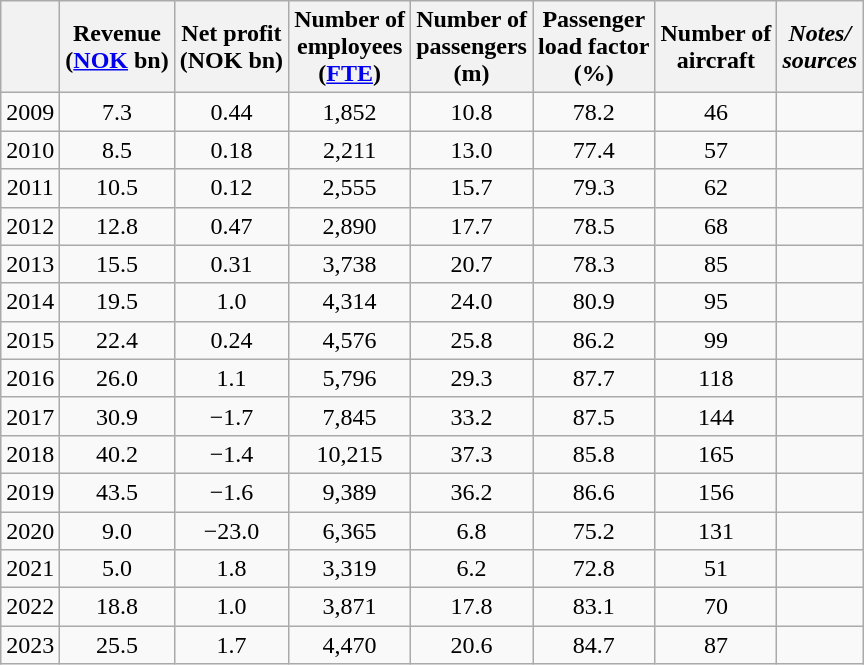<table class="wikitable" style="text-align:center;">
<tr>
<th></th>
<th>Revenue<br>(<a href='#'>NOK</a> bn)</th>
<th>Net profit<br>(NOK bn)</th>
<th>Number of<br>employees<br>(<a href='#'>FTE</a>)</th>
<th>Number of<br>passengers<br>(m)</th>
<th>Passenger<br>load factor<br>(%)</th>
<th>Number of<br>aircraft</th>
<th><em>Notes/<br>sources</em></th>
</tr>
<tr>
<td>2009</td>
<td align=center>7.3</td>
<td align="center">0.44</td>
<td align="center">1,852</td>
<td align="center">10.8</td>
<td align="center">78.2</td>
<td align="center">46</td>
<td align="center"></td>
</tr>
<tr>
<td>2010</td>
<td align=center>8.5</td>
<td align="center">0.18</td>
<td align="center">2,211</td>
<td align="center">13.0</td>
<td align="center">77.4</td>
<td align="center">57</td>
<td align="center"></td>
</tr>
<tr>
<td>2011</td>
<td align=center>10.5</td>
<td align=center>0.12</td>
<td align=center>2,555</td>
<td align=center>15.7</td>
<td align=center>79.3</td>
<td align=center>62</td>
<td align=center></td>
</tr>
<tr>
<td>2012</td>
<td align=center>12.8</td>
<td align="center">0.47</td>
<td align=center>2,890</td>
<td align=center>17.7</td>
<td align=center>78.5</td>
<td align=center>68</td>
<td align=center></td>
</tr>
<tr>
<td>2013</td>
<td align=center>15.5</td>
<td align="center">0.31</td>
<td align="center">3,738</td>
<td align=center>20.7</td>
<td align=center>78.3</td>
<td align=center>85</td>
<td align=center></td>
</tr>
<tr>
<td>2014</td>
<td align=center>19.5</td>
<td align="center">1.0</td>
<td align="center">4,314</td>
<td align="center">24.0</td>
<td align=center>80.9</td>
<td align=center>95</td>
<td align=center></td>
</tr>
<tr>
<td>2015</td>
<td align=center>22.4</td>
<td align="center">0.24</td>
<td align="center">4,576</td>
<td align="center">25.8</td>
<td align="center">86.2</td>
<td align=center>99</td>
<td align=center></td>
</tr>
<tr>
<td>2016</td>
<td align=center>26.0</td>
<td align="center">1.1</td>
<td align="center">5,796</td>
<td align="center">29.3</td>
<td align="center">87.7</td>
<td align=center>118</td>
<td align=center></td>
</tr>
<tr>
<td>2017</td>
<td align=center>30.9</td>
<td align="center"><span>−1.7</span></td>
<td align="center">7,845</td>
<td align="center">33.2</td>
<td align="center">87.5</td>
<td align=center>144</td>
<td align=center></td>
</tr>
<tr>
<td>2018</td>
<td align=center>40.2</td>
<td align="center"><span>−1.4</span></td>
<td align="center">10,215</td>
<td align="center">37.3</td>
<td align="center">85.8</td>
<td align="center">165</td>
<td align="center"></td>
</tr>
<tr>
<td>2019</td>
<td>43.5</td>
<td><span>−1.6</span></td>
<td>9,389</td>
<td>36.2</td>
<td>86.6</td>
<td>156</td>
<td></td>
</tr>
<tr>
<td>2020</td>
<td>9.0</td>
<td><span>−23.0</span></td>
<td>6,365</td>
<td>6.8</td>
<td>75.2</td>
<td>131</td>
<td></td>
</tr>
<tr>
<td>2021</td>
<td>5.0</td>
<td>1.8</td>
<td>3,319</td>
<td>6.2</td>
<td>72.8</td>
<td>51</td>
<td></td>
</tr>
<tr>
<td>2022</td>
<td>18.8</td>
<td>1.0</td>
<td>3,871</td>
<td>17.8</td>
<td>83.1</td>
<td>70</td>
<td></td>
</tr>
<tr>
<td>2023</td>
<td>25.5</td>
<td>1.7</td>
<td>4,470</td>
<td>20.6</td>
<td>84.7</td>
<td>87</td>
<td></td>
</tr>
</table>
